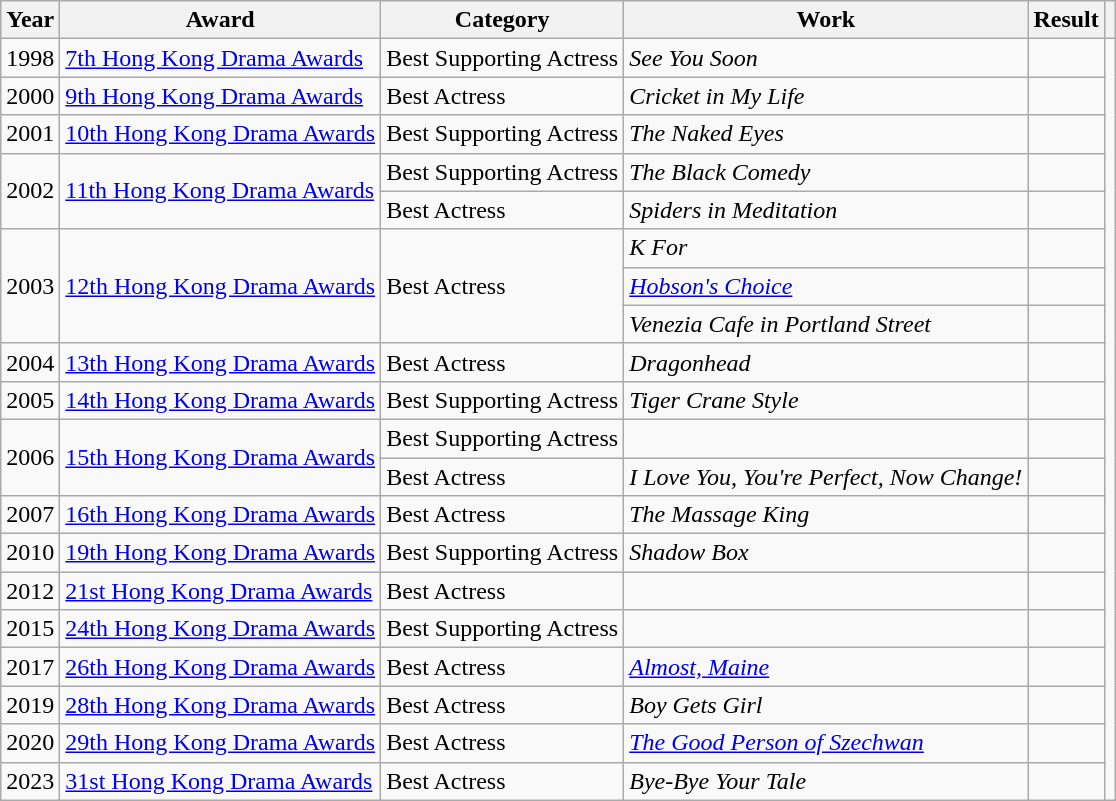<table class="wikitable plainrowheaders">
<tr>
<th>Year</th>
<th>Award</th>
<th>Category</th>
<th>Work</th>
<th>Result</th>
<th></th>
</tr>
<tr>
<td>1998</td>
<td><a href='#'>7th Hong Kong Drama Awards</a></td>
<td>Best Supporting Actress</td>
<td><em>See You Soon</em></td>
<td></td>
<td rowspan="20"></td>
</tr>
<tr>
<td>2000</td>
<td><a href='#'>9th Hong Kong Drama Awards</a></td>
<td>Best Actress</td>
<td><em>Cricket in My Life</em></td>
<td></td>
</tr>
<tr>
<td>2001</td>
<td><a href='#'>10th Hong Kong Drama Awards</a></td>
<td>Best Supporting Actress</td>
<td><em>The Naked Eyes</em></td>
<td></td>
</tr>
<tr>
<td rowspan="2">2002</td>
<td rowspan="2"><a href='#'>11th Hong Kong Drama Awards</a></td>
<td>Best Supporting Actress</td>
<td><em>The Black Comedy</em></td>
<td></td>
</tr>
<tr>
<td>Best Actress</td>
<td><em>Spiders in Meditation</em></td>
<td></td>
</tr>
<tr>
<td rowspan="3">2003</td>
<td rowspan="3"><a href='#'>12th Hong Kong Drama Awards</a></td>
<td rowspan="3">Best Actress</td>
<td><em>K For</em></td>
<td></td>
</tr>
<tr>
<td><em><a href='#'>Hobson's Choice</a></em></td>
<td></td>
</tr>
<tr>
<td><em>Venezia Cafe in Portland Street</em></td>
<td></td>
</tr>
<tr>
<td>2004</td>
<td><a href='#'>13th Hong Kong Drama Awards</a></td>
<td>Best Actress</td>
<td><em>Dragonhead</em></td>
<td></td>
</tr>
<tr>
<td>2005</td>
<td><a href='#'>14th Hong Kong Drama Awards</a></td>
<td>Best Supporting Actress</td>
<td><em>Tiger Crane Style</em></td>
<td></td>
</tr>
<tr>
<td rowspan="2">2006</td>
<td rowspan="2"><a href='#'>15th Hong Kong Drama Awards</a></td>
<td>Best Supporting Actress</td>
<td><em></em></td>
<td></td>
</tr>
<tr>
<td>Best Actress</td>
<td><em>I Love You, You're Perfect, Now Change!</em></td>
<td></td>
</tr>
<tr>
<td>2007</td>
<td><a href='#'>16th Hong Kong Drama Awards</a></td>
<td>Best Actress</td>
<td><em>The Massage King</em></td>
<td></td>
</tr>
<tr>
<td>2010</td>
<td><a href='#'>19th Hong Kong Drama Awards</a></td>
<td>Best Supporting Actress</td>
<td><em>Shadow Box</em></td>
<td></td>
</tr>
<tr>
<td>2012</td>
<td><a href='#'>21st Hong Kong Drama Awards</a></td>
<td>Best Actress</td>
<td><em></em></td>
<td></td>
</tr>
<tr>
<td>2015</td>
<td><a href='#'>24th Hong Kong Drama Awards</a></td>
<td>Best Supporting Actress</td>
<td><em></em></td>
<td></td>
</tr>
<tr>
<td>2017</td>
<td><a href='#'>26th Hong Kong Drama Awards</a></td>
<td>Best Actress</td>
<td><em><a href='#'>Almost, Maine</a></em></td>
<td></td>
</tr>
<tr>
<td>2019</td>
<td><a href='#'>28th Hong Kong Drama Awards</a></td>
<td>Best Actress</td>
<td><em>Boy Gets Girl</em></td>
<td></td>
</tr>
<tr>
<td>2020</td>
<td><a href='#'>29th Hong Kong Drama Awards</a></td>
<td>Best Actress</td>
<td><em><a href='#'>The Good Person of Szechwan</a></em></td>
<td></td>
</tr>
<tr>
<td>2023</td>
<td><a href='#'>31st Hong Kong Drama Awards</a></td>
<td>Best Actress</td>
<td><em>Bye-Bye Your Tale</em></td>
<td></td>
</tr>
</table>
